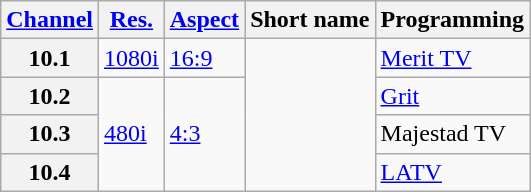<table class="wikitable">
<tr>
<th><a href='#'>Channel</a></th>
<th><a href='#'>Res.</a></th>
<th><a href='#'>Aspect</a></th>
<th>Short name</th>
<th>Programming</th>
</tr>
<tr>
<th scope = "row">10.1</th>
<td><a href='#'>1080i</a></td>
<td><a href='#'>16:9</a></td>
<td rowspan=4></td>
<td><a href='#'>Merit TV</a></td>
</tr>
<tr>
<th scope = "row">10.2</th>
<td rowspan="3"><a href='#'>480i</a></td>
<td rowspan="3"><a href='#'>4:3</a></td>
<td><a href='#'>Grit</a></td>
</tr>
<tr>
<th scope = "row">10.3</th>
<td>Majestad TV</td>
</tr>
<tr>
<th scope = "row">10.4</th>
<td><a href='#'>LATV</a></td>
</tr>
</table>
